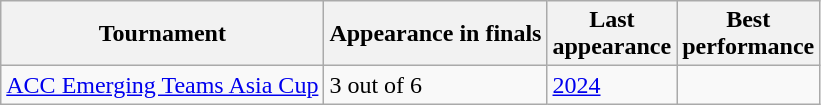<table class="wikitable sortable" style="text-align:left;">
<tr>
<th>Tournament</th>
<th data-sort-type="number">Appearance in finals</th>
<th>Last<br>appearance</th>
<th>Best<br>performance</th>
</tr>
<tr>
<td><a href='#'>ACC Emerging Teams Asia Cup</a></td>
<td>3 out of 6</td>
<td><a href='#'>2024</a></td>
<td></td>
</tr>
</table>
